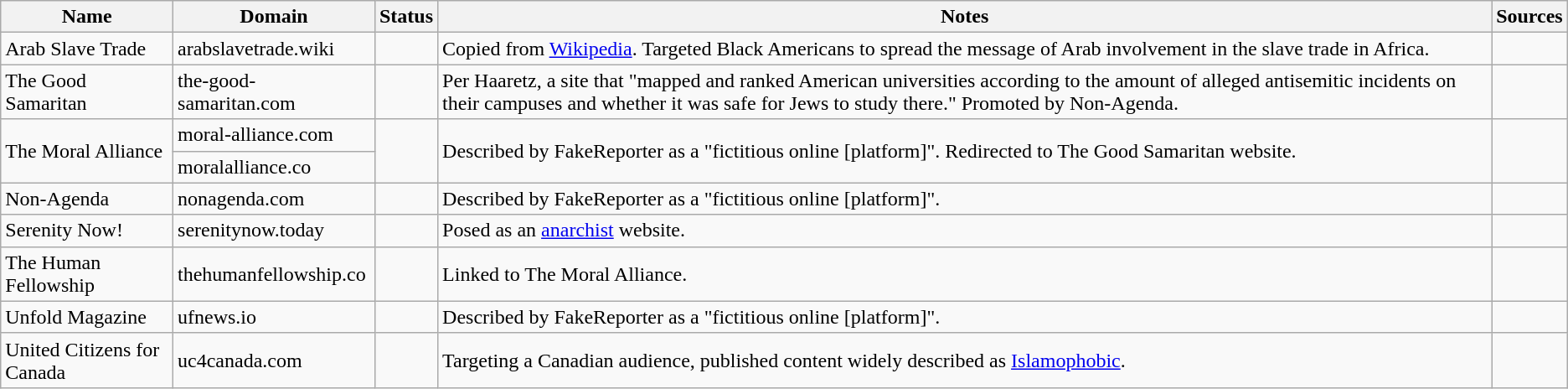<table class="wikitable sortable mw-collapsible">
<tr>
<th>Name</th>
<th>Domain</th>
<th>Status</th>
<th class="sortable">Notes</th>
<th class="unsortable">Sources</th>
</tr>
<tr>
<td>Arab Slave Trade</td>
<td>arabslavetrade.wiki</td>
<td></td>
<td>Copied from <a href='#'>Wikipedia</a>. Targeted Black Americans to spread the message of Arab involvement in the slave trade in Africa.</td>
<td></td>
</tr>
<tr>
<td>The Good Samaritan</td>
<td>the-good-samaritan.com</td>
<td></td>
<td>Per Haaretz, a site that "mapped and ranked American universities according to the amount of alleged antisemitic incidents on their campuses and whether it was safe for Jews to study there." Promoted by Non-Agenda.</td>
<td></td>
</tr>
<tr>
<td rowspan="2">The Moral Alliance</td>
<td>moral-alliance.com</td>
<td rowspan="2"></td>
<td rowspan="2">Described by FakeReporter as a "fictitious online [platform]". Redirected to The Good Samaritan website.</td>
<td rowspan="2"></td>
</tr>
<tr>
<td>moralalliance.co</td>
</tr>
<tr>
<td>Non-Agenda</td>
<td>nonagenda.com</td>
<td></td>
<td>Described by FakeReporter as a "fictitious online [platform]".</td>
<td></td>
</tr>
<tr>
<td>Serenity Now!</td>
<td>serenitynow.today</td>
<td></td>
<td>Posed as an <a href='#'>anarchist</a> website.</td>
<td></td>
</tr>
<tr>
<td>The Human Fellowship</td>
<td>thehumanfellowship.co</td>
<td></td>
<td>Linked to The Moral Alliance.</td>
<td></td>
</tr>
<tr>
<td>Unfold Magazine</td>
<td>ufnews.io</td>
<td></td>
<td>Described by FakeReporter as a "fictitious online [platform]".</td>
<td></td>
</tr>
<tr>
<td>United Citizens for Canada</td>
<td>uc4canada.com</td>
<td></td>
<td>Targeting a Canadian audience, published content widely described as <a href='#'>Islamophobic</a>.</td>
<td></td>
</tr>
</table>
